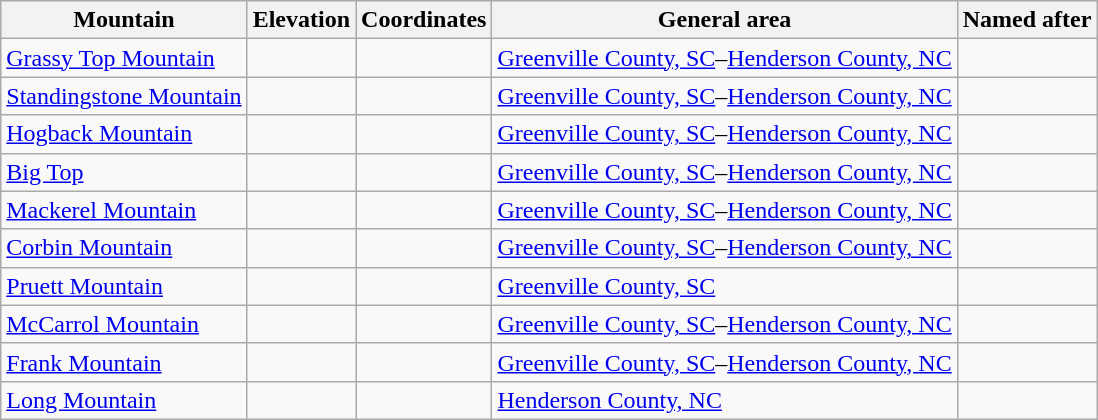<table class="wikitable sortable">
<tr>
<th>Mountain</th>
<th data-sort-type="number">Elevation</th>
<th>Coordinates</th>
<th>General area</th>
<th>Named after</th>
</tr>
<tr>
<td><a href='#'>Grassy Top Mountain</a></td>
<td></td>
<td></td>
<td><a href='#'>Greenville County, SC</a>–<a href='#'>Henderson County, NC</a></td>
<td></td>
</tr>
<tr>
<td><a href='#'>Standingstone Mountain</a></td>
<td></td>
<td></td>
<td><a href='#'>Greenville County, SC</a>–<a href='#'>Henderson County, NC</a></td>
<td></td>
</tr>
<tr>
<td><a href='#'>Hogback Mountain</a></td>
<td></td>
<td></td>
<td><a href='#'>Greenville County, SC</a>–<a href='#'>Henderson County, NC</a></td>
<td></td>
</tr>
<tr>
<td><a href='#'>Big Top</a></td>
<td></td>
<td></td>
<td><a href='#'>Greenville County, SC</a>–<a href='#'>Henderson County, NC</a></td>
<td></td>
</tr>
<tr>
<td><a href='#'>Mackerel Mountain</a></td>
<td></td>
<td></td>
<td><a href='#'>Greenville County, SC</a>–<a href='#'>Henderson County, NC</a></td>
<td></td>
</tr>
<tr>
<td><a href='#'>Corbin Mountain</a></td>
<td></td>
<td></td>
<td><a href='#'>Greenville County, SC</a>–<a href='#'>Henderson County, NC</a></td>
<td></td>
</tr>
<tr>
<td><a href='#'>Pruett Mountain</a></td>
<td></td>
<td></td>
<td><a href='#'>Greenville County, SC</a></td>
<td></td>
</tr>
<tr>
<td><a href='#'>McCarrol Mountain</a></td>
<td></td>
<td></td>
<td><a href='#'>Greenville County, SC</a>–<a href='#'>Henderson County, NC</a></td>
<td></td>
</tr>
<tr>
<td><a href='#'>Frank Mountain</a></td>
<td></td>
<td></td>
<td><a href='#'>Greenville County, SC</a>–<a href='#'>Henderson County, NC</a></td>
<td></td>
</tr>
<tr>
<td><a href='#'>Long Mountain</a></td>
<td></td>
<td></td>
<td><a href='#'>Henderson County, NC</a></td>
<td></td>
</tr>
</table>
